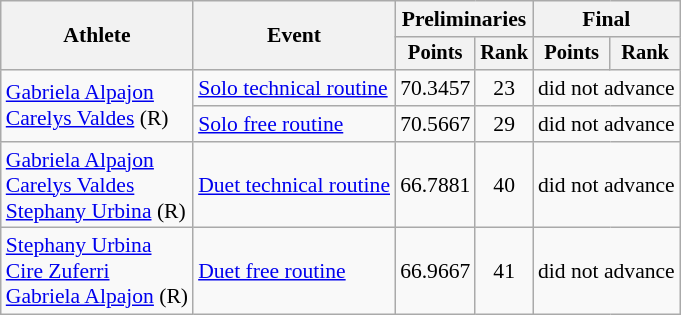<table class=wikitable style="font-size:90%">
<tr>
<th rowspan="2">Athlete</th>
<th rowspan="2">Event</th>
<th colspan="2">Preliminaries</th>
<th colspan="2">Final</th>
</tr>
<tr style="font-size:95%">
<th>Points</th>
<th>Rank</th>
<th>Points</th>
<th>Rank</th>
</tr>
<tr align=center>
<td align=left rowspan=2><a href='#'>Gabriela Alpajon</a><br><a href='#'>Carelys Valdes</a> (R)</td>
<td align=left><a href='#'>Solo technical routine</a></td>
<td>70.3457</td>
<td>23</td>
<td colspan=2>did not advance</td>
</tr>
<tr align=center>
<td align=left><a href='#'>Solo free routine</a></td>
<td>70.5667</td>
<td>29</td>
<td colspan=2>did not advance</td>
</tr>
<tr align=center>
<td align=left><a href='#'>Gabriela Alpajon</a><br><a href='#'>Carelys Valdes</a><br><a href='#'>Stephany Urbina</a> (R)</td>
<td align=left><a href='#'>Duet technical routine</a></td>
<td>66.7881</td>
<td>40</td>
<td colspan=2>did not advance</td>
</tr>
<tr align=center>
<td align=left><a href='#'>Stephany Urbina</a><br><a href='#'>Cire Zuferri</a><br><a href='#'>Gabriela Alpajon</a> (R)</td>
<td align=left><a href='#'>Duet free routine</a></td>
<td>66.9667</td>
<td>41</td>
<td colspan=2>did not advance</td>
</tr>
</table>
